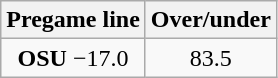<table class="wikitable">
<tr align="center">
<th style=>Pregame line</th>
<th style=>Over/under</th>
</tr>
<tr align="center">
<td><strong>OSU</strong> −17.0</td>
<td>83.5</td>
</tr>
</table>
